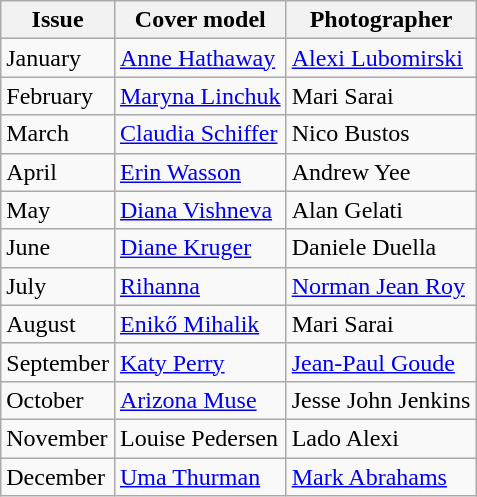<table class="sortable wikitable">
<tr>
<th>Issue</th>
<th>Cover model</th>
<th>Photographer</th>
</tr>
<tr>
<td>January</td>
<td><a href='#'>Anne Hathaway</a></td>
<td><a href='#'>Alexi Lubomirski</a></td>
</tr>
<tr>
<td>February</td>
<td><a href='#'>Maryna Linchuk</a></td>
<td>Mari Sarai</td>
</tr>
<tr>
<td>March</td>
<td><a href='#'>Claudia Schiffer</a></td>
<td>Nico Bustos</td>
</tr>
<tr>
<td>April</td>
<td><a href='#'>Erin Wasson</a></td>
<td>Andrew Yee</td>
</tr>
<tr>
<td>May</td>
<td><a href='#'>Diana Vishneva</a></td>
<td>Alan Gelati</td>
</tr>
<tr>
<td>June</td>
<td><a href='#'>Diane Kruger</a></td>
<td>Daniele Duella</td>
</tr>
<tr>
<td>July</td>
<td><a href='#'>Rihanna</a></td>
<td><a href='#'>Norman Jean Roy</a></td>
</tr>
<tr>
<td>August</td>
<td><a href='#'>Enikő Mihalik</a></td>
<td>Mari Sarai</td>
</tr>
<tr>
<td>September</td>
<td><a href='#'>Katy Perry</a></td>
<td><a href='#'>Jean-Paul Goude</a></td>
</tr>
<tr>
<td>October</td>
<td><a href='#'>Arizona Muse</a></td>
<td>Jesse John Jenkins</td>
</tr>
<tr>
<td>November</td>
<td>Louise Pedersen</td>
<td>Lado Alexi</td>
</tr>
<tr>
<td>December</td>
<td><a href='#'>Uma Thurman</a></td>
<td><a href='#'>Mark Abrahams</a></td>
</tr>
</table>
